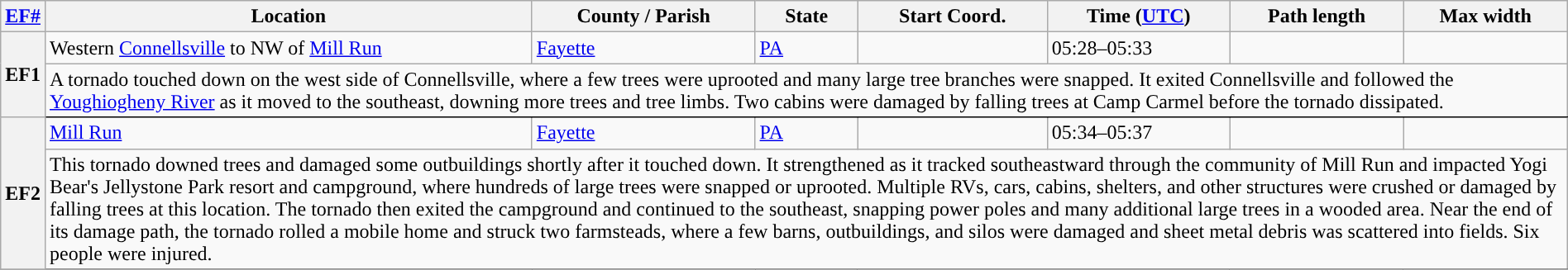<table class="wikitable sortable" style="width:100%;">
<tr>
<th scope="col" width="2%" align="center"><a href='#'>EF#</a></th>
<th scope="col" align="center" class="unsortable">Location</th>
<th scope="col" align="center" class="unsortable">County / Parish</th>
<th scope="col" align="center">State</th>
<th scope="col" align="center">Start Coord.</th>
<th scope="col" align="center">Time (<a href='#'>UTC</a>)</th>
<th scope="col" align="center">Path length</th>
<th scope="col" align="center">Max width</th>
</tr>
<tr>
<th scope="row" rowspan="2" style="background-color:#">EF1</th>
<td>Western <a href='#'>Connellsville</a> to NW of <a href='#'>Mill Run</a></td>
<td><a href='#'>Fayette</a></td>
<td><a href='#'>PA</a></td>
<td></td>
<td>05:28–05:33</td>
<td></td>
<td></td>
</tr>
<tr class="expand-child">
<td colspan="8" style=" border-bottom: 1px solid black;">A tornado touched down on the west side of Connellsville, where a few trees were uprooted and many large tree branches were snapped. It exited Connellsville and followed the <a href='#'>Youghiogheny River</a> as it moved to the southeast, downing more trees and tree limbs. Two cabins were damaged by falling trees at Camp Carmel before the tornado dissipated. </td>
</tr>
<tr>
<th scope="row" rowspan="2" style="background-color:#">EF2</th>
<td><a href='#'>Mill Run</a></td>
<td><a href='#'>Fayette</a></td>
<td><a href='#'>PA</a></td>
<td></td>
<td>05:34–05:37</td>
<td></td>
<td></td>
</tr>
<tr class="expand-child">
<td colspan="8" style=" border-bottom: 1px solid black;">This tornado downed trees and damaged some outbuildings shortly after it touched down. It strengthened as it tracked southeastward through the community of Mill Run and impacted Yogi Bear's Jellystone Park resort and campground, where hundreds of large trees were snapped or uprooted. Multiple RVs, cars, cabins, shelters, and other structures were crushed or damaged by falling trees at this location. The tornado then exited the campground and continued to the southeast, snapping power poles and many additional large trees in a wooded area. Near the end of its damage path, the tornado rolled a mobile home and struck two farmsteads, where a few barns, outbuildings, and silos were damaged and sheet metal debris was scattered into fields. Six people were injured.</td>
</tr>
<tr>
</tr>
</table>
